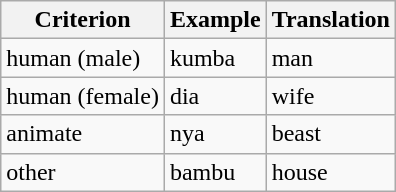<table class="wikitable">
<tr>
<th>Criterion</th>
<th>Example</th>
<th>Translation</th>
</tr>
<tr>
<td>human (male)</td>
<td>kumba</td>
<td>man</td>
</tr>
<tr>
<td>human (female)</td>
<td>dia</td>
<td>wife</td>
</tr>
<tr>
<td>animate</td>
<td>nya</td>
<td>beast</td>
</tr>
<tr>
<td>other</td>
<td>bambu</td>
<td>house</td>
</tr>
</table>
